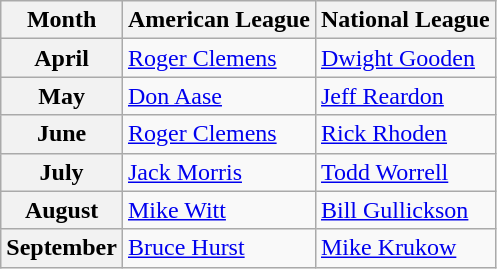<table class="wikitable">
<tr>
<th>Month</th>
<th>American League</th>
<th>National League</th>
</tr>
<tr>
<th>April</th>
<td><a href='#'>Roger Clemens</a></td>
<td><a href='#'>Dwight Gooden</a></td>
</tr>
<tr>
<th>May</th>
<td><a href='#'>Don Aase</a></td>
<td><a href='#'>Jeff Reardon</a></td>
</tr>
<tr>
<th>June</th>
<td><a href='#'>Roger Clemens</a></td>
<td><a href='#'>Rick Rhoden</a></td>
</tr>
<tr>
<th>July</th>
<td><a href='#'>Jack Morris</a></td>
<td><a href='#'>Todd Worrell</a></td>
</tr>
<tr>
<th>August</th>
<td><a href='#'>Mike Witt</a></td>
<td><a href='#'>Bill Gullickson</a></td>
</tr>
<tr>
<th>September</th>
<td><a href='#'>Bruce Hurst</a></td>
<td><a href='#'>Mike Krukow</a></td>
</tr>
</table>
